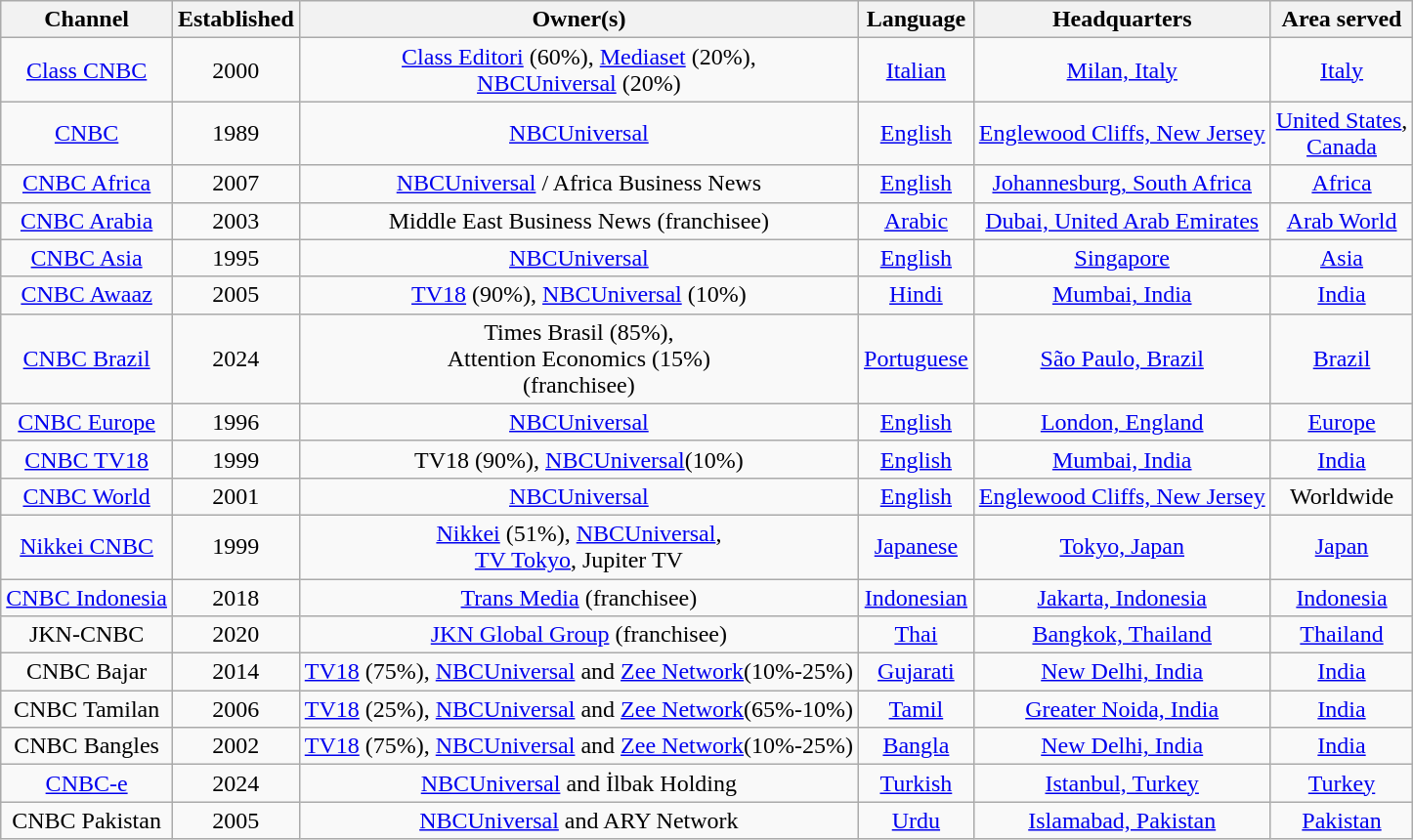<table class="wikitable sortable" style="text-align: center;" cellpadding=2 cellspacing=2>
<tr>
<th>Channel</th>
<th>Established</th>
<th>Owner(s)</th>
<th>Language</th>
<th>Headquarters</th>
<th>Area served</th>
</tr>
<tr>
<td><a href='#'>Class CNBC</a></td>
<td>2000</td>
<td><a href='#'>Class Editori</a> (60%), <a href='#'>Mediaset</a> (20%),<br> <a href='#'>NBCUniversal</a> (20%)</td>
<td><a href='#'>Italian</a></td>
<td><a href='#'>Milan, Italy</a></td>
<td><a href='#'>Italy</a></td>
</tr>
<tr>
<td><a href='#'>CNBC</a></td>
<td>1989</td>
<td><a href='#'>NBCUniversal</a></td>
<td><a href='#'>English</a></td>
<td><a href='#'>Englewood Cliffs, New Jersey</a></td>
<td><a href='#'>United States</a>,<br><a href='#'>Canada</a></td>
</tr>
<tr>
<td><a href='#'>CNBC Africa</a></td>
<td>2007</td>
<td><a href='#'>NBCUniversal</a> / Africa Business News</td>
<td><a href='#'>English</a></td>
<td><a href='#'>Johannesburg, South Africa</a></td>
<td><a href='#'>Africa</a></td>
</tr>
<tr>
<td><a href='#'>CNBC Arabia</a></td>
<td>2003</td>
<td>Middle East Business News (franchisee)</td>
<td><a href='#'>Arabic</a></td>
<td><a href='#'>Dubai, United Arab Emirates</a></td>
<td><a href='#'>Arab World</a></td>
</tr>
<tr>
<td><a href='#'>CNBC Asia</a></td>
<td>1995</td>
<td><a href='#'>NBCUniversal</a></td>
<td><a href='#'>English</a></td>
<td><a href='#'>Singapore</a></td>
<td><a href='#'>Asia</a></td>
</tr>
<tr>
<td><a href='#'>CNBC Awaaz</a></td>
<td>2005</td>
<td><a href='#'>TV18</a> (90%), <a href='#'>NBCUniversal</a> (10%)</td>
<td><a href='#'>Hindi</a></td>
<td><a href='#'>Mumbai, India</a></td>
<td><a href='#'>India</a></td>
</tr>
<tr>
<td><a href='#'>CNBC Brazil</a></td>
<td>2024</td>
<td>Times Brasil (85%), <br>Attention Economics (15%)<br>(franchisee)</td>
<td><a href='#'>Portuguese</a></td>
<td><a href='#'>São Paulo, Brazil</a></td>
<td><a href='#'>Brazil</a></td>
</tr>
<tr>
<td><a href='#'>CNBC Europe</a></td>
<td>1996</td>
<td><a href='#'>NBCUniversal</a></td>
<td><a href='#'>English</a></td>
<td><a href='#'>London, England</a></td>
<td><a href='#'>Europe</a></td>
</tr>
<tr>
<td><a href='#'>CNBC TV18</a></td>
<td>1999</td>
<td>TV18 (90%), <a href='#'>NBCUniversal</a>(10%)</td>
<td><a href='#'>English</a></td>
<td><a href='#'>Mumbai, India</a></td>
<td><a href='#'>India</a></td>
</tr>
<tr>
<td><a href='#'>CNBC World</a></td>
<td>2001</td>
<td><a href='#'>NBCUniversal</a></td>
<td><a href='#'>English</a></td>
<td><a href='#'>Englewood Cliffs, New Jersey</a></td>
<td>Worldwide</td>
</tr>
<tr>
<td><a href='#'>Nikkei CNBC</a></td>
<td>1999</td>
<td><a href='#'>Nikkei</a> (51%), <a href='#'>NBCUniversal</a>,<br> <a href='#'>TV Tokyo</a>, Jupiter TV</td>
<td><a href='#'>Japanese</a></td>
<td><a href='#'>Tokyo, Japan</a></td>
<td><a href='#'>Japan</a></td>
</tr>
<tr>
<td><a href='#'>CNBC Indonesia</a></td>
<td>2018</td>
<td><a href='#'>Trans Media</a> (franchisee)</td>
<td><a href='#'>Indonesian</a></td>
<td><a href='#'>Jakarta, Indonesia</a></td>
<td><a href='#'>Indonesia</a></td>
</tr>
<tr>
<td>JKN-CNBC</td>
<td>2020</td>
<td><a href='#'>JKN Global Group</a> (franchisee)</td>
<td><a href='#'>Thai</a></td>
<td><a href='#'>Bangkok, Thailand</a></td>
<td><a href='#'>Thailand</a></td>
</tr>
<tr>
<td>CNBC Bajar</td>
<td>2014</td>
<td><a href='#'>TV18</a> (75%), <a href='#'>NBCUniversal</a> and <a href='#'>Zee Network</a>(10%-25%)</td>
<td><a href='#'>Gujarati</a></td>
<td><a href='#'>New Delhi, India</a></td>
<td><a href='#'>India</a></td>
</tr>
<tr>
<td>CNBC Tamilan</td>
<td>2006</td>
<td><a href='#'>TV18</a> (25%), <a href='#'>NBCUniversal</a> and <a href='#'>Zee Network</a>(65%-10%)</td>
<td><a href='#'>Tamil</a></td>
<td><a href='#'> Greater Noida, India</a></td>
<td><a href='#'>India</a></td>
</tr>
<tr>
<td>CNBC Bangles</td>
<td>2002</td>
<td><a href='#'>TV18</a> (75%), <a href='#'>NBCUniversal</a> and <a href='#'>Zee Network</a>(10%-25%)</td>
<td><a href='#'>Bangla</a></td>
<td><a href='#'>New Delhi, India</a></td>
<td><a href='#'>India</a></td>
</tr>
<tr>
<td><a href='#'>CNBC-e</a></td>
<td>2024</td>
<td><a href='#'>NBCUniversal</a> and İlbak Holding</td>
<td><a href='#'>Turkish</a></td>
<td><a href='#'>Istanbul, Turkey</a></td>
<td><a href='#'>Turkey</a></td>
</tr>
<tr>
<td>CNBC Pakistan</td>
<td>2005</td>
<td><a href='#'>NBCUniversal</a> and ARY Network</td>
<td><a href='#'>Urdu</a></td>
<td><a href='#'>Islamabad, Pakistan</a></td>
<td><a href='#'>Pakistan</a></td>
</tr>
</table>
